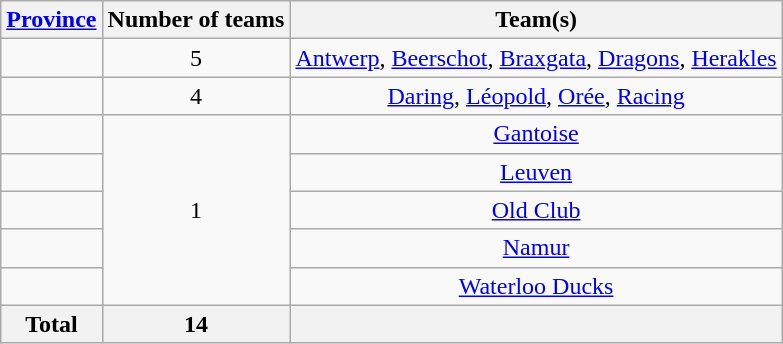<table class="wikitable" style="text-align:center">
<tr>
<th><a href='#'>Province</a></th>
<th>Number of teams</th>
<th>Team(s)</th>
</tr>
<tr>
<td align="left"></td>
<td>5</td>
<td><a href='#'>Antwerp</a>, <a href='#'>Beerschot</a>, <a href='#'>Braxgata</a>, <a href='#'>Dragons</a>, <a href='#'>Herakles</a></td>
</tr>
<tr>
<td align="left"></td>
<td>4</td>
<td><a href='#'>Daring</a>, <a href='#'>Léopold</a>, <a href='#'>Orée</a>, <a href='#'>Racing</a></td>
</tr>
<tr>
<td align="left"></td>
<td rowspan=5>1</td>
<td><a href='#'>Gantoise</a></td>
</tr>
<tr>
<td align=left></td>
<td><a href='#'>Leuven</a></td>
</tr>
<tr>
<td align=left></td>
<td><a href='#'>Old Club</a></td>
</tr>
<tr>
<td align=left></td>
<td><a href='#'>Namur</a></td>
</tr>
<tr>
<td align=left></td>
<td><a href='#'>Waterloo Ducks</a></td>
</tr>
<tr>
<th>Total</th>
<th>14</th>
<th></th>
</tr>
</table>
